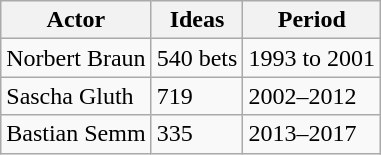<table class="wikitable">
<tr>
<th>Actor</th>
<th>Ideas</th>
<th>Period</th>
</tr>
<tr>
<td>Norbert Braun</td>
<td>540 bets</td>
<td>1993 to 2001</td>
</tr>
<tr>
<td>Sascha Gluth</td>
<td>719</td>
<td>2002–2012</td>
</tr>
<tr>
<td>Bastian Semm</td>
<td>335</td>
<td>2013–2017</td>
</tr>
</table>
